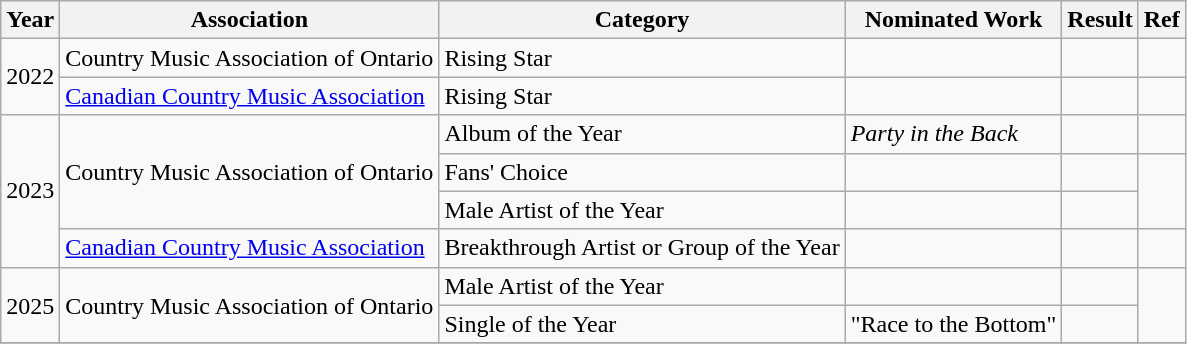<table class="wikitable">
<tr>
<th>Year</th>
<th>Association</th>
<th>Category</th>
<th>Nominated Work</th>
<th>Result</th>
<th>Ref</th>
</tr>
<tr>
<td rowspan="2">2022</td>
<td>Country Music Association of Ontario</td>
<td>Rising Star</td>
<td></td>
<td></td>
<td></td>
</tr>
<tr>
<td><a href='#'>Canadian Country Music Association</a></td>
<td>Rising Star</td>
<td></td>
<td></td>
<td></td>
</tr>
<tr>
<td rowspan="4">2023</td>
<td rowspan="3">Country Music Association of Ontario</td>
<td>Album of the Year</td>
<td><em>Party in the Back</em></td>
<td></td>
<td></td>
</tr>
<tr>
<td>Fans' Choice</td>
<td></td>
<td></td>
<td rowspan="2"></td>
</tr>
<tr>
<td>Male Artist of the Year</td>
<td></td>
<td></td>
</tr>
<tr>
<td><a href='#'>Canadian Country Music Association</a></td>
<td>Breakthrough Artist or Group of the Year</td>
<td></td>
<td></td>
<td></td>
</tr>
<tr>
<td rowspan="2">2025</td>
<td rowspan="2">Country Music Association of Ontario</td>
<td>Male Artist of the Year</td>
<td></td>
<td></td>
<td rowspan="2"></td>
</tr>
<tr>
<td>Single of the Year</td>
<td>"Race to the Bottom"</td>
<td></td>
</tr>
<tr>
</tr>
</table>
